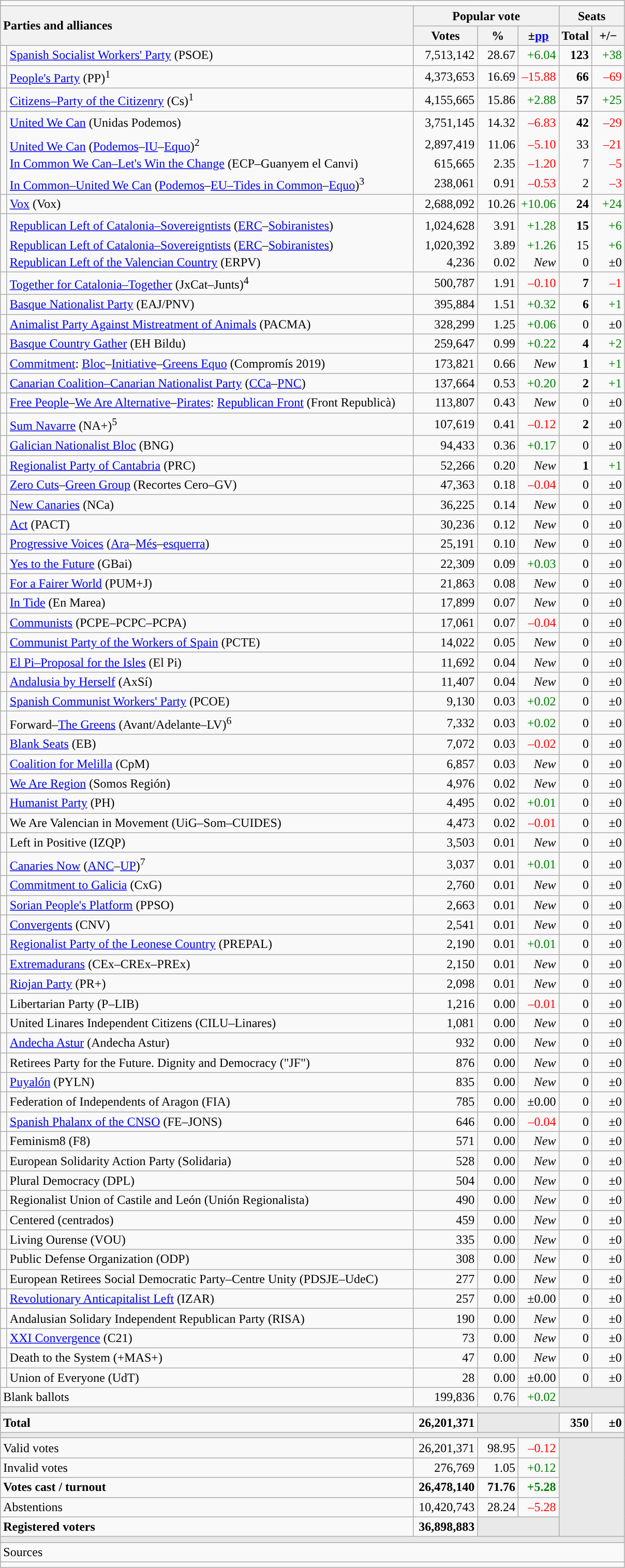<table class="wikitable" style="text-align:right;">
<tr>
<td colspan="7"></td>
</tr>
<tr>
<th style="text-align:left;" rowspan="2" colspan="2" width="525">Parties and alliances</th>
<th colspan="3">Popular vote</th>
<th colspan="2">Seats</th>
</tr>
<tr>
<th width="75">Votes</th>
<th width="45">%</th>
<th width="45">±<a href='#'>pp</a></th>
<th width="35">Total</th>
<th width="35">+/−</th>
</tr>
<tr>
<td width="1" style="color:inherit;background:"></td>
<td align="left"><a href='#'>Spanish Socialist Workers' Party</a> (PSOE)</td>
<td>7,513,142</td>
<td>28.67</td>
<td style="color:green;">+6.04</td>
<td><strong>123</strong></td>
<td style="color:green;">+38</td>
</tr>
<tr>
<td style="color:inherit;background:"></td>
<td align="left"><a href='#'>People's Party</a> (PP)<sup>1</sup></td>
<td>4,373,653</td>
<td>16.69</td>
<td style="color:red;">–15.88</td>
<td><strong>66</strong></td>
<td style="color:red;">–69</td>
</tr>
<tr>
<td style="color:inherit;background:"></td>
<td align="left"><a href='#'>Citizens–Party of the Citizenry</a> (Cs)<sup>1</sup></td>
<td>4,155,665</td>
<td>15.86</td>
<td style="color:green;">+2.88</td>
<td><strong>57</strong></td>
<td style="color:green;">+25</td>
</tr>
<tr style="line-height:22px;">
<td rowspan="4" style="color:inherit;background:"></td>
<td align="left"><a href='#'>United We Can</a> (Unidas Podemos)</td>
<td>3,751,145</td>
<td>14.32</td>
<td style="color:red;">–6.83</td>
<td><strong>42</strong></td>
<td style="color:red;">–29</td>
</tr>
<tr style="border-bottom-style:hidden; border-top-style:hidden; line-height:16px;">
<td align="left"><span><a href='#'>United We Can</a> (<a href='#'>Podemos</a>–<a href='#'>IU</a>–<a href='#'>Equo</a>)<sup>2</sup></span></td>
<td>2,897,419</td>
<td>11.06</td>
<td style="color:red;">–5.10</td>
<td>33</td>
<td style="color:red;">–21</td>
</tr>
<tr style="border-bottom-style:hidden; line-height:16px;">
<td align="left"><span><a href='#'>In Common We Can–Let's Win the Change</a> (ECP–Guanyem el Canvi)</span></td>
<td>615,665</td>
<td>2.35</td>
<td style="color:red;">–1.20</td>
<td>7</td>
<td style="color:red;">–5</td>
</tr>
<tr style="line-height:16px;">
<td align="left"><span><a href='#'>In Common–United We Can</a> (<a href='#'>Podemos</a>–<a href='#'>EU–Tides in Common</a>–<a href='#'>Equo</a>)<sup>3</sup></span></td>
<td>238,061</td>
<td>0.91</td>
<td style="color:red;">–0.53</td>
<td>2</td>
<td style="color:red;">–3</td>
</tr>
<tr>
<td style="color:inherit;background:"></td>
<td align="left"><a href='#'>Vox</a> (Vox)</td>
<td>2,688,092</td>
<td>10.26</td>
<td style="color:green;">+10.06</td>
<td><strong>24</strong></td>
<td style="color:green;">+24</td>
</tr>
<tr style="line-height:22px;">
<td rowspan="3" style="color:inherit;background:"></td>
<td align="left"><a href='#'>Republican Left of Catalonia–Sovereigntists</a> (<a href='#'>ERC</a>–<a href='#'>Sobiranistes</a>)</td>
<td>1,024,628</td>
<td>3.91</td>
<td style="color:green;">+1.28</td>
<td><strong>15</strong></td>
<td style="color:green;">+6</td>
</tr>
<tr style="border-bottom-style:hidden; border-top-style:hidden; line-height:16px;">
<td align="left"><span><a href='#'>Republican Left of Catalonia–Sovereigntists</a> (<a href='#'>ERC</a>–<a href='#'>Sobiranistes</a>)</span></td>
<td>1,020,392</td>
<td>3.89</td>
<td style="color:green;">+1.26</td>
<td>15</td>
<td style="color:green;">+6</td>
</tr>
<tr style="line-height:16px;">
<td align="left"><span><a href='#'>Republican Left of the Valencian Country</a> (ERPV)</span></td>
<td>4,236</td>
<td>0.02</td>
<td><em>New</em></td>
<td>0</td>
<td>±0</td>
</tr>
<tr>
<td style="color:inherit;background:"></td>
<td align="left"><a href='#'>Together for Catalonia–Together</a> (JxCat–Junts)<sup>4</sup></td>
<td>500,787</td>
<td>1.91</td>
<td style="color:red;">–0.10</td>
<td><strong>7</strong></td>
<td style="color:red;">–1</td>
</tr>
<tr>
<td style="color:inherit;background:"></td>
<td align="left"><a href='#'>Basque Nationalist Party</a> (EAJ/PNV)</td>
<td>395,884</td>
<td>1.51</td>
<td style="color:green;">+0.32</td>
<td><strong>6</strong></td>
<td style="color:green;">+1</td>
</tr>
<tr>
<td style="color:inherit;background:"></td>
<td align="left"><a href='#'>Animalist Party Against Mistreatment of Animals</a> (PACMA)</td>
<td>328,299</td>
<td>1.25</td>
<td style="color:green;">+0.06</td>
<td>0</td>
<td>±0</td>
</tr>
<tr>
<td style="color:inherit;background:"></td>
<td align="left"><a href='#'>Basque Country Gather</a> (EH Bildu)</td>
<td>259,647</td>
<td>0.99</td>
<td style="color:green;">+0.22</td>
<td><strong>4</strong></td>
<td style="color:green;">+2</td>
</tr>
<tr>
<td style="color:inherit;background:"></td>
<td align="left"><a href='#'>Commitment</a>: <a href='#'>Bloc</a>–<a href='#'>Initiative</a>–<a href='#'>Greens Equo</a> (Compromís 2019)</td>
<td>173,821</td>
<td>0.66</td>
<td><em>New</em></td>
<td><strong>1</strong></td>
<td style="color:green;">+1</td>
</tr>
<tr>
<td style="color:inherit;background:"></td>
<td align="left"><a href='#'>Canarian Coalition–Canarian Nationalist Party</a> (<a href='#'>CCa</a>–<a href='#'>PNC</a>)</td>
<td>137,664</td>
<td>0.53</td>
<td style="color:green;">+0.20</td>
<td><strong>2</strong></td>
<td style="color:green;">+1</td>
</tr>
<tr>
<td style="color:inherit;background:"></td>
<td align="left"><a href='#'>Free People</a>–<a href='#'>We Are Alternative</a>–<a href='#'>Pirates</a>: <a href='#'>Republican Front</a> (Front Republicà)</td>
<td>113,807</td>
<td>0.43</td>
<td><em>New</em></td>
<td>0</td>
<td>±0</td>
</tr>
<tr>
<td style="color:inherit;background:"></td>
<td align="left"><a href='#'>Sum Navarre</a> (NA+)<sup>5</sup></td>
<td>107,619</td>
<td>0.41</td>
<td style="color:red;">–0.12</td>
<td><strong>2</strong></td>
<td>±0</td>
</tr>
<tr>
<td style="color:inherit;background:"></td>
<td align="left"><a href='#'>Galician Nationalist Bloc</a> (BNG)</td>
<td>94,433</td>
<td>0.36</td>
<td style="color:green;">+0.17</td>
<td>0</td>
<td>±0</td>
</tr>
<tr>
<td style="color:inherit;background:"></td>
<td align="left"><a href='#'>Regionalist Party of Cantabria</a> (PRC)</td>
<td>52,266</td>
<td>0.20</td>
<td><em>New</em></td>
<td><strong>1</strong></td>
<td style="color:green;">+1</td>
</tr>
<tr>
<td style="color:inherit;background:"></td>
<td align="left"><a href='#'>Zero Cuts</a>–<a href='#'>Green Group</a> (Recortes Cero–GV)</td>
<td>47,363</td>
<td>0.18</td>
<td style="color:red;">–0.04</td>
<td>0</td>
<td>±0</td>
</tr>
<tr>
<td style="color:inherit;background:"></td>
<td align="left"><a href='#'>New Canaries</a> (NCa)</td>
<td>36,225</td>
<td>0.14</td>
<td><em>New</em></td>
<td>0</td>
<td>±0</td>
</tr>
<tr>
<td style="color:inherit;background:"></td>
<td align="left"><a href='#'>Act</a> (PACT)</td>
<td>30,236</td>
<td>0.12</td>
<td><em>New</em></td>
<td>0</td>
<td>±0</td>
</tr>
<tr>
<td style="color:inherit;background:"></td>
<td align="left"><a href='#'>Progressive Voices</a> (<a href='#'>Ara</a>–<a href='#'>Més</a>–<a href='#'>esquerra</a>)</td>
<td>25,191</td>
<td>0.10</td>
<td><em>New</em></td>
<td>0</td>
<td>±0</td>
</tr>
<tr>
<td style="color:inherit;background:"></td>
<td align="left"><a href='#'>Yes to the Future</a> (GBai)</td>
<td>22,309</td>
<td>0.09</td>
<td style="color:green;">+0.03</td>
<td>0</td>
<td>±0</td>
</tr>
<tr>
<td style="color:inherit;background:"></td>
<td align="left"><a href='#'>For a Fairer World</a> (PUM+J)</td>
<td>21,863</td>
<td>0.08</td>
<td><em>New</em></td>
<td>0</td>
<td>±0</td>
</tr>
<tr>
<td style="color:inherit;background:"></td>
<td align="left"><a href='#'>In Tide</a> (En Marea)</td>
<td>17,899</td>
<td>0.07</td>
<td><em>New</em></td>
<td>0</td>
<td>±0</td>
</tr>
<tr>
<td style="color:inherit;background:"></td>
<td align="left"><a href='#'>Communists</a> (PCPE–PCPC–PCPA)</td>
<td>17,061</td>
<td>0.07</td>
<td style="color:red;">–0.04</td>
<td>0</td>
<td>±0</td>
</tr>
<tr>
<td style="color:inherit;background:"></td>
<td align="left"><a href='#'>Communist Party of the Workers of Spain</a> (PCTE)</td>
<td>14,022</td>
<td>0.05</td>
<td><em>New</em></td>
<td>0</td>
<td>±0</td>
</tr>
<tr>
<td style="color:inherit;background:"></td>
<td align="left"><a href='#'>El Pi–Proposal for the Isles</a> (El Pi)</td>
<td>11,692</td>
<td>0.04</td>
<td><em>New</em></td>
<td>0</td>
<td>±0</td>
</tr>
<tr>
<td style="color:inherit;background:"></td>
<td align="left"><a href='#'>Andalusia by Herself</a> (AxSí)</td>
<td>11,407</td>
<td>0.04</td>
<td><em>New</em></td>
<td>0</td>
<td>±0</td>
</tr>
<tr>
<td style="color:inherit;background:"></td>
<td align="left"><a href='#'>Spanish Communist Workers' Party</a> (PCOE)</td>
<td>9,130</td>
<td>0.03</td>
<td style="color:green;">+0.02</td>
<td>0</td>
<td>±0</td>
</tr>
<tr>
<td style="color:inherit;background:"></td>
<td align="left">Forward–<a href='#'>The Greens</a> (Avant/Adelante–LV)<sup>6</sup></td>
<td>7,332</td>
<td>0.03</td>
<td style="color:green;">+0.02</td>
<td>0</td>
<td>±0</td>
</tr>
<tr>
<td style="color:inherit;background:"></td>
<td align="left"><a href='#'>Blank Seats</a> (EB)</td>
<td>7,072</td>
<td>0.03</td>
<td style="color:red;">–0.02</td>
<td>0</td>
<td>±0</td>
</tr>
<tr>
<td style="color:inherit;background:"></td>
<td align="left"><a href='#'>Coalition for Melilla</a> (CpM)</td>
<td>6,857</td>
<td>0.03</td>
<td><em>New</em></td>
<td>0</td>
<td>±0</td>
</tr>
<tr>
<td style="color:inherit;background:"></td>
<td align="left"><a href='#'>We Are Region</a> (Somos Región)</td>
<td>4,976</td>
<td>0.02</td>
<td><em>New</em></td>
<td>0</td>
<td>±0</td>
</tr>
<tr>
<td style="color:inherit;background:"></td>
<td align="left"><a href='#'>Humanist Party</a> (PH)</td>
<td>4,495</td>
<td>0.02</td>
<td style="color:green;">+0.01</td>
<td>0</td>
<td>±0</td>
</tr>
<tr>
<td style="color:inherit;background:"></td>
<td align="left">We Are Valencian in Movement (UiG–Som–CUIDES)</td>
<td>4,473</td>
<td>0.02</td>
<td style="color:red;">–0.01</td>
<td>0</td>
<td>±0</td>
</tr>
<tr>
<td style="color:inherit;background:"></td>
<td align="left">Left in Positive (IZQP)</td>
<td>3,503</td>
<td>0.01</td>
<td><em>New</em></td>
<td>0</td>
<td>±0</td>
</tr>
<tr>
<td style="color:inherit;background:"></td>
<td align="left"><a href='#'>Canaries Now</a> (<a href='#'>ANC</a>–<a href='#'>UP</a>)<sup>7</sup></td>
<td>3,037</td>
<td>0.01</td>
<td style="color:green;">+0.01</td>
<td>0</td>
<td>±0</td>
</tr>
<tr>
<td style="color:inherit;background:"></td>
<td align="left"><a href='#'>Commitment to Galicia</a> (CxG)</td>
<td>2,760</td>
<td>0.01</td>
<td><em>New</em></td>
<td>0</td>
<td>±0</td>
</tr>
<tr>
<td style="color:inherit;background:"></td>
<td align="left"><a href='#'>Sorian People's Platform</a> (PPSO)</td>
<td>2,663</td>
<td>0.01</td>
<td><em>New</em></td>
<td>0</td>
<td>±0</td>
</tr>
<tr>
<td style="color:inherit;background:"></td>
<td align="left"><a href='#'>Convergents</a> (CNV)</td>
<td>2,541</td>
<td>0.01</td>
<td><em>New</em></td>
<td>0</td>
<td>±0</td>
</tr>
<tr>
<td style="color:inherit;background:"></td>
<td align="left"><a href='#'>Regionalist Party of the Leonese Country</a> (PREPAL)</td>
<td>2,190</td>
<td>0.01</td>
<td style="color:green;">+0.01</td>
<td>0</td>
<td>±0</td>
</tr>
<tr>
<td style="color:inherit;background:"></td>
<td align="left"><a href='#'>Extremadurans</a> (CEx–CREx–PREx)</td>
<td>2,150</td>
<td>0.01</td>
<td><em>New</em></td>
<td>0</td>
<td>±0</td>
</tr>
<tr>
<td style="color:inherit;background:"></td>
<td align="left"><a href='#'>Riojan Party</a> (PR+)</td>
<td>2,098</td>
<td>0.01</td>
<td><em>New</em></td>
<td>0</td>
<td>±0</td>
</tr>
<tr>
<td style="color:inherit;background:"></td>
<td align="left">Libertarian Party (P–LIB)</td>
<td>1,216</td>
<td>0.00</td>
<td style="color:red;">–0.01</td>
<td>0</td>
<td>±0</td>
</tr>
<tr>
<td style="color:inherit;background:"></td>
<td align="left">United Linares Independent Citizens (CILU–Linares)</td>
<td>1,081</td>
<td>0.00</td>
<td><em>New</em></td>
<td>0</td>
<td>±0</td>
</tr>
<tr>
<td style="color:inherit;background:"></td>
<td align="left"><a href='#'>Andecha Astur</a> (Andecha Astur)</td>
<td>932</td>
<td>0.00</td>
<td><em>New</em></td>
<td>0</td>
<td>±0</td>
</tr>
<tr>
<td style="color:inherit;background:"></td>
<td align="left">Retirees Party for the Future. Dignity and Democracy ("JF")</td>
<td>876</td>
<td>0.00</td>
<td><em>New</em></td>
<td>0</td>
<td>±0</td>
</tr>
<tr>
<td style="color:inherit;background:"></td>
<td align="left"><a href='#'>Puyalón</a> (PYLN)</td>
<td>835</td>
<td>0.00</td>
<td><em>New</em></td>
<td>0</td>
<td>±0</td>
</tr>
<tr>
<td style="color:inherit;background:"></td>
<td align="left">Federation of Independents of Aragon (FIA)</td>
<td>785</td>
<td>0.00</td>
<td>±0.00</td>
<td>0</td>
<td>±0</td>
</tr>
<tr>
<td style="color:inherit;background:"></td>
<td align="left"><a href='#'>Spanish Phalanx of the CNSO</a> (FE–JONS)</td>
<td>646</td>
<td>0.00</td>
<td style="color:red;">–0.04</td>
<td>0</td>
<td>±0</td>
</tr>
<tr>
<td style="color:inherit;background:"></td>
<td align="left">Feminism8 (F8)</td>
<td>571</td>
<td>0.00</td>
<td><em>New</em></td>
<td>0</td>
<td>±0</td>
</tr>
<tr>
<td style="color:inherit;background:"></td>
<td align="left">European Solidarity Action Party (Solidaria)</td>
<td>528</td>
<td>0.00</td>
<td><em>New</em></td>
<td>0</td>
<td>±0</td>
</tr>
<tr>
<td style="color:inherit;background:"></td>
<td align="left">Plural Democracy (DPL)</td>
<td>504</td>
<td>0.00</td>
<td><em>New</em></td>
<td>0</td>
<td>±0</td>
</tr>
<tr>
<td style="color:inherit;background:"></td>
<td align="left">Regionalist Union of Castile and León (Unión Regionalista)</td>
<td>490</td>
<td>0.00</td>
<td><em>New</em></td>
<td>0</td>
<td>±0</td>
</tr>
<tr>
<td style="color:inherit;background:"></td>
<td align="left">Centered (centrados)</td>
<td>459</td>
<td>0.00</td>
<td><em>New</em></td>
<td>0</td>
<td>±0</td>
</tr>
<tr>
<td style="color:inherit;background:"></td>
<td align="left">Living Ourense (VOU)</td>
<td>335</td>
<td>0.00</td>
<td><em>New</em></td>
<td>0</td>
<td>±0</td>
</tr>
<tr>
<td style="color:inherit;background:"></td>
<td align="left">Public Defense Organization (ODP)</td>
<td>308</td>
<td>0.00</td>
<td><em>New</em></td>
<td>0</td>
<td>±0</td>
</tr>
<tr>
<td style="color:inherit;background:"></td>
<td align="left">European Retirees Social Democratic Party–Centre Unity (PDSJE–UdeC)</td>
<td>277</td>
<td>0.00</td>
<td><em>New</em></td>
<td>0</td>
<td>±0</td>
</tr>
<tr>
<td style="color:inherit;background:"></td>
<td align="left"><a href='#'>Revolutionary Anticapitalist Left</a> (IZAR)</td>
<td>257</td>
<td>0.00</td>
<td>±0.00</td>
<td>0</td>
<td>±0</td>
</tr>
<tr>
<td style="color:inherit;background:"></td>
<td align="left">Andalusian Solidary Independent Republican Party (RISA)</td>
<td>190</td>
<td>0.00</td>
<td><em>New</em></td>
<td>0</td>
<td>±0</td>
</tr>
<tr>
<td style="color:inherit;background:"></td>
<td align="left"><a href='#'>XXI Convergence</a> (C21)</td>
<td>73</td>
<td>0.00</td>
<td><em>New</em></td>
<td>0</td>
<td>±0</td>
</tr>
<tr>
<td style="color:inherit;background:"></td>
<td align="left">Death to the System (+MAS+)</td>
<td>47</td>
<td>0.00</td>
<td><em>New</em></td>
<td>0</td>
<td>±0</td>
</tr>
<tr>
<td style="color:inherit;background:"></td>
<td align="left">Union of Everyone (UdT)</td>
<td>28</td>
<td>0.00</td>
<td>±0.00</td>
<td>0</td>
<td>±0</td>
</tr>
<tr>
<td align="left" colspan="2">Blank ballots</td>
<td>199,836</td>
<td>0.76</td>
<td style="color:green;">+0.02</td>
<td bgcolor="#E9E9E9" colspan="2"></td>
</tr>
<tr>
<td colspan="7" bgcolor="#E9E9E9"></td>
</tr>
<tr style="font-weight:bold;">
<td align="left" colspan="2">Total</td>
<td>26,201,371</td>
<td bgcolor="#E9E9E9" colspan="2"></td>
<td>350</td>
<td>±0</td>
</tr>
<tr>
<td colspan="7" bgcolor="#E9E9E9"></td>
</tr>
<tr>
<td align="left" colspan="2">Valid votes</td>
<td>26,201,371</td>
<td>98.95</td>
<td style="color:red;">–0.12</td>
<td bgcolor="#E9E9E9" colspan="2" rowspan="5"></td>
</tr>
<tr>
<td align="left" colspan="2">Invalid votes</td>
<td>276,769</td>
<td>1.05</td>
<td style="color:green;">+0.12</td>
</tr>
<tr style="font-weight:bold;">
<td align="left" colspan="2">Votes cast / turnout</td>
<td>26,478,140</td>
<td>71.76</td>
<td style="color:green;">+5.28</td>
</tr>
<tr>
<td align="left" colspan="2">Abstentions</td>
<td>10,420,743</td>
<td>28.24</td>
<td style="color:red;">–5.28</td>
</tr>
<tr style="font-weight:bold;">
<td align="left" colspan="2">Registered voters</td>
<td>36,898,883</td>
<td bgcolor="#E9E9E9" colspan="2"></td>
</tr>
<tr>
<td colspan="7" bgcolor="#E9E9E9"></td>
</tr>
<tr>
<td align="left" colspan="7">Sources</td>
</tr>
<tr>
<td colspan="7" style="text-align:left; max-width:790px;"></td>
</tr>
</table>
